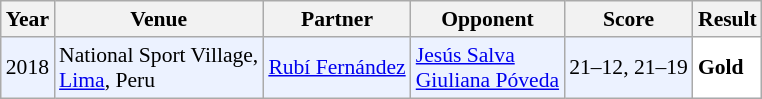<table class="sortable wikitable" style="font-size: 90%;">
<tr>
<th>Year</th>
<th>Venue</th>
<th>Partner</th>
<th>Opponent</th>
<th>Score</th>
<th>Result</th>
</tr>
<tr style="background:#ECF2FF">
<td align="center">2018</td>
<td align="left">National Sport Village,<br><a href='#'>Lima</a>, Peru</td>
<td align="left"> <a href='#'>Rubí Fernández</a></td>
<td align="left"> <a href='#'>Jesús Salva</a><br> <a href='#'>Giuliana Póveda</a></td>
<td align="left">21–12, 21–19</td>
<td style="text-align:left; background:white"> <strong>Gold</strong></td>
</tr>
</table>
